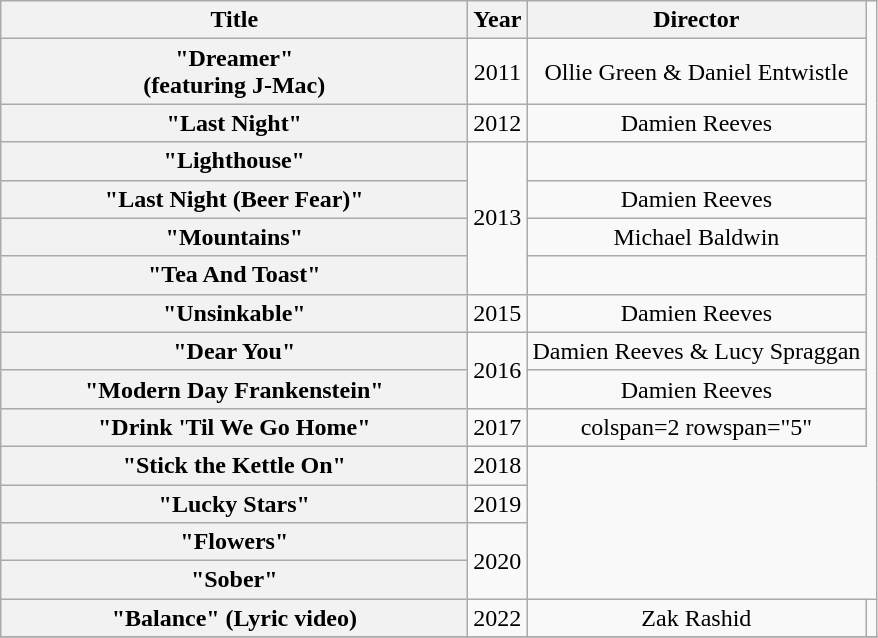<table class="wikitable plainrowheaders" style="text-align:center;">
<tr>
<th scope="col" style="width:19em;">Title</th>
<th scope="col" style="width:1em;">Year</th>
<th scope="col">Director</th>
</tr>
<tr>
<th scope="row">"Dreamer"<br><span>(featuring J-Mac)</span></th>
<td>2011</td>
<td>Ollie Green & Daniel Entwistle</td>
</tr>
<tr>
<th scope="row">"Last Night"</th>
<td>2012</td>
<td>Damien Reeves</td>
</tr>
<tr>
<th scope="row">"Lighthouse"</th>
<td rowspan="4">2013</td>
<td></td>
</tr>
<tr>
<th scope="row">"Last Night (Beer Fear)"</th>
<td>Damien Reeves</td>
</tr>
<tr>
<th scope="row">"Mountains"</th>
<td>Michael Baldwin</td>
</tr>
<tr>
<th scope="row">"Tea And Toast"</th>
<td></td>
</tr>
<tr>
<th scope="row">"Unsinkable"</th>
<td>2015</td>
<td>Damien Reeves</td>
</tr>
<tr>
<th scope="row">"Dear You"</th>
<td rowspan="2">2016</td>
<td>Damien Reeves & Lucy Spraggan</td>
</tr>
<tr>
<th scope="row">"Modern Day Frankenstein"</th>
<td>Damien Reeves</td>
</tr>
<tr>
<th scope="row">"Drink 'Til We Go Home"</th>
<td>2017</td>
<td>colspan=2 rowspan="5" </td>
</tr>
<tr>
<th scope="row">"Stick the Kettle On"</th>
<td>2018</td>
</tr>
<tr>
<th scope="row">"Lucky Stars"</th>
<td>2019</td>
</tr>
<tr>
<th scope="row">"Flowers"</th>
<td rowspan="2">2020</td>
</tr>
<tr>
<th scope="row">"Sober"</th>
</tr>
<tr>
<th scope="row">"Balance" (Lyric video)</th>
<td>2022</td>
<td>Zak Rashid</td>
<td></td>
</tr>
<tr>
</tr>
</table>
